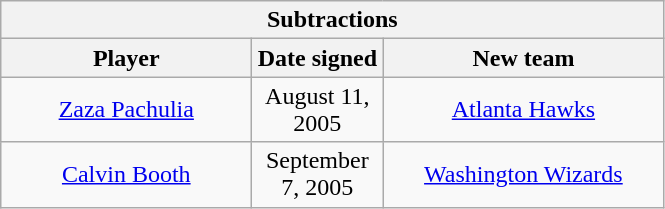<table class="wikitable" style="text-align:center">
<tr>
<th colspan=3>Subtractions</th>
</tr>
<tr>
<th style="width:160px">Player</th>
<th style="width:80px">Date signed</th>
<th style="width:180px">New team</th>
</tr>
<tr>
<td><a href='#'>Zaza Pachulia</a></td>
<td>August 11, 2005</td>
<td><a href='#'>Atlanta Hawks</a></td>
</tr>
<tr>
<td><a href='#'>Calvin Booth</a></td>
<td>September 7, 2005</td>
<td><a href='#'>Washington Wizards</a></td>
</tr>
</table>
